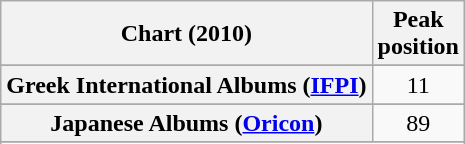<table class="wikitable sortable plainrowheaders" style="text-align:center">
<tr>
<th scope="col">Chart (2010)</th>
<th scope="col">Peak<br>position</th>
</tr>
<tr>
</tr>
<tr>
</tr>
<tr>
</tr>
<tr>
</tr>
<tr>
</tr>
<tr>
</tr>
<tr>
<th scope="row">Greek International Albums (<a href='#'>IFPI</a>)</th>
<td>11</td>
</tr>
<tr>
</tr>
<tr>
</tr>
<tr>
<th scope="row">Japanese Albums (<a href='#'>Oricon</a>)</th>
<td>89</td>
</tr>
<tr>
</tr>
<tr>
</tr>
<tr>
</tr>
<tr>
</tr>
<tr>
</tr>
<tr>
</tr>
<tr>
</tr>
<tr>
</tr>
</table>
